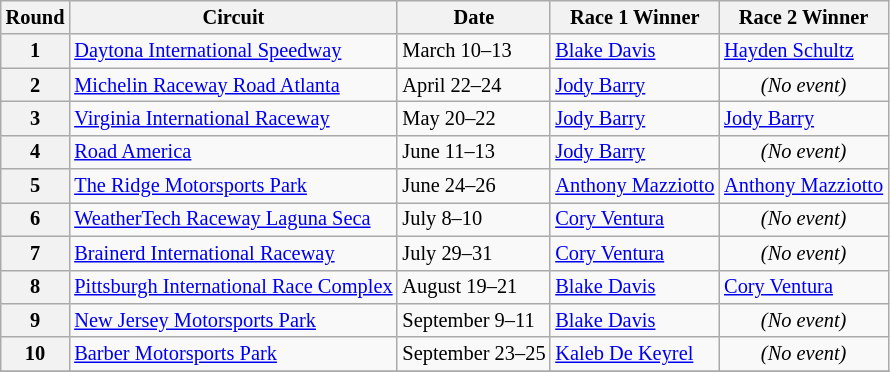<table class="wikitable" style="font-size: 85%">
<tr>
<th>Round</th>
<th>Circuit</th>
<th>Date</th>
<th>Race 1 Winner</th>
<th>Race 2 Winner</th>
</tr>
<tr>
<th>1</th>
<td> <a href='#'>Daytona International Speedway</a></td>
<td>March 10–13</td>
<td> <a href='#'>Blake Davis</a></td>
<td> <a href='#'>Hayden Schultz</a></td>
</tr>
<tr>
<th>2</th>
<td> <a href='#'>Michelin Raceway Road Atlanta</a></td>
<td>April 22–24</td>
<td> <a href='#'>Jody Barry</a></td>
<td align=center><em>(No event)</em></td>
</tr>
<tr>
<th>3</th>
<td> <a href='#'>Virginia International Raceway</a></td>
<td>May 20–22</td>
<td> <a href='#'>Jody Barry</a></td>
<td> <a href='#'>Jody Barry</a></td>
</tr>
<tr>
<th>4</th>
<td> <a href='#'>Road America</a></td>
<td>June 11–13</td>
<td> <a href='#'>Jody Barry</a></td>
<td align=center><em>(No event)</em></td>
</tr>
<tr>
<th>5</th>
<td> <a href='#'>The Ridge Motorsports Park</a></td>
<td>June 24–26</td>
<td> <a href='#'>Anthony Mazziotto</a></td>
<td> <a href='#'>Anthony Mazziotto</a></td>
</tr>
<tr>
<th>6</th>
<td> <a href='#'>WeatherTech Raceway Laguna Seca</a></td>
<td>July 8–10</td>
<td> <a href='#'>Cory Ventura</a></td>
<td align=center><em>(No event)</em></td>
</tr>
<tr>
<th>7</th>
<td> <a href='#'>Brainerd International Raceway</a></td>
<td>July 29–31</td>
<td> <a href='#'>Cory Ventura</a></td>
<td align=center><em>(No event)</em></td>
</tr>
<tr>
<th>8</th>
<td> <a href='#'>Pittsburgh International Race Complex</a></td>
<td>August 19–21</td>
<td> <a href='#'>Blake Davis</a></td>
<td> <a href='#'>Cory Ventura</a></td>
</tr>
<tr>
<th>9</th>
<td> <a href='#'>New Jersey Motorsports Park</a></td>
<td>September 9–11</td>
<td> <a href='#'>Blake Davis</a></td>
<td align=center><em>(No event)</em></td>
</tr>
<tr>
<th>10</th>
<td> <a href='#'>Barber Motorsports Park</a></td>
<td>September 23–25</td>
<td> <a href='#'>Kaleb De Keyrel</a></td>
<td align=center><em>(No event)</em></td>
</tr>
<tr>
</tr>
</table>
